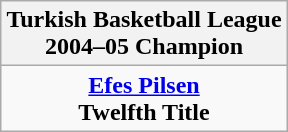<table class=wikitable style="text-align:center; margin:auto">
<tr>
<th>Turkish Basketball League <br> 2004–05 Champion</th>
</tr>
<tr>
<td><strong><a href='#'>Efes Pilsen</a></strong> <br> <strong>Twelfth Title</strong><br></td>
</tr>
</table>
